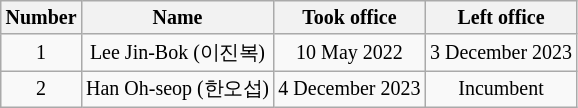<table class="wikitable" style="font-size:10pt; text-align: center;">
<tr>
<th>Number</th>
<th>Name</th>
<th>Took office</th>
<th>Left office</th>
</tr>
<tr>
<td>1</td>
<td>Lee Jin-Bok (이진복)</td>
<td>10 May 2022</td>
<td>3 December 2023</td>
</tr>
<tr>
<td>2</td>
<td>Han Oh-seop (한오섭)</td>
<td>4 December 2023</td>
<td>Incumbent</td>
</tr>
</table>
